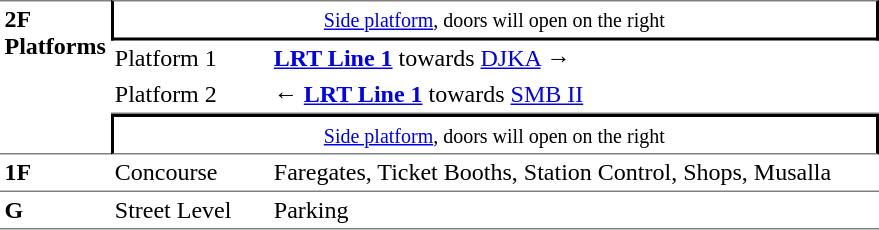<table table border=0 cellspacing=0 cellpadding=3>
<tr>
<td style="border-top:solid 1px gray;border-bottom:solid 1px gray;" rowspan=4 valign=top><strong>2F<br>Platforms</strong></td>
<td style="border-top:solid 1px gray;border-right:solid 2px black;border-left:solid 2px black;border-bottom:solid 2px black;text-align:center;" colspan=2><small><a href='#'>Side platform</a>, doors will open on the right</small></td>
</tr>
<tr>
<td>Platform 1</td>
<td> <a href='#'><strong>LRT Line 1</strong></a> towards <a href='#'>DJKA</a> →</td>
</tr>
<tr>
<td style="border-bottom:solid 1px gray;">Platform 2</td>
<td style="border-bottom:solid 1px gray;">←  <a href='#'><strong>LRT Line 1</strong></a> towards <a href='#'>SMB II</a></td>
</tr>
<tr>
<td style="border-top:solid 2px black;border-right:solid 2px black;border-left:solid 2px black;border-bottom:solid 1px gray;text-align:center;" colspan=2><small><a href='#'>Side platform</a>, doors will open on the right</small></td>
</tr>
<tr>
<td style="border-bottom:solid 1px gray;" width=50 valign=top><strong>1F</strong></td>
<td style="border-bottom:solid 1px gray;" width=100 valign=top>Concourse</td>
<td style="border-bottom:solid 1px gray;" width=400 valign=top>Faregates, Ticket Booths, Station Control, Shops, Musalla</td>
</tr>
<tr>
<td style="border-bottom:solid 1px gray;" width=50 valign=top><strong>G</strong></td>
<td style="border-bottom:solid 1px gray;" width=100 valign=top>Street Level</td>
<td style="border-bottom:solid 1px gray;" width=100 valign=top>Parking</td>
</tr>
</table>
